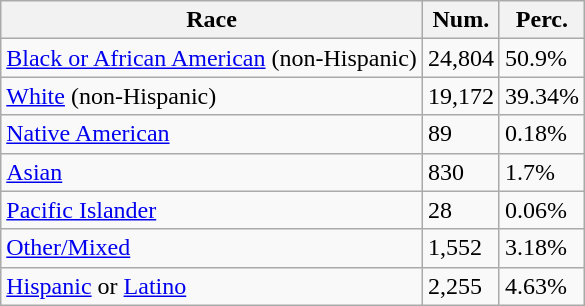<table class="wikitable">
<tr>
<th>Race</th>
<th>Num.</th>
<th>Perc.</th>
</tr>
<tr>
<td><a href='#'>Black or African American</a> (non-Hispanic)</td>
<td>24,804</td>
<td>50.9%</td>
</tr>
<tr>
<td><a href='#'>White</a> (non-Hispanic)</td>
<td>19,172</td>
<td>39.34%</td>
</tr>
<tr>
<td><a href='#'>Native American</a></td>
<td>89</td>
<td>0.18%</td>
</tr>
<tr>
<td><a href='#'>Asian</a></td>
<td>830</td>
<td>1.7%</td>
</tr>
<tr>
<td><a href='#'>Pacific Islander</a></td>
<td>28</td>
<td>0.06%</td>
</tr>
<tr>
<td><a href='#'>Other/Mixed</a></td>
<td>1,552</td>
<td>3.18%</td>
</tr>
<tr>
<td><a href='#'>Hispanic</a> or <a href='#'>Latino</a></td>
<td>2,255</td>
<td>4.63%</td>
</tr>
</table>
